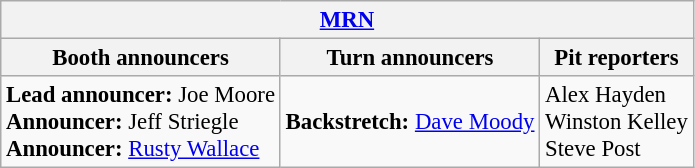<table class="wikitable" style="font-size: 95%">
<tr>
<th colspan="3"><a href='#'>MRN</a></th>
</tr>
<tr>
<th>Booth announcers</th>
<th>Turn announcers</th>
<th>Pit reporters</th>
</tr>
<tr>
<td><strong>Lead announcer:</strong> Joe Moore<br><strong>Announcer:</strong> Jeff Striegle<br><strong>Announcer:</strong> <a href='#'>Rusty Wallace</a></td>
<td><strong>Backstretch:</strong> <a href='#'>Dave Moody</a></td>
<td>Alex Hayden<br>Winston Kelley<br>Steve Post</td>
</tr>
</table>
